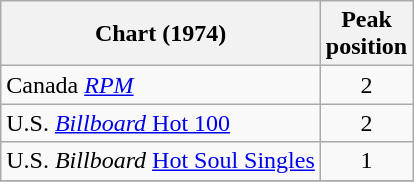<table class="wikitable sortable">
<tr>
<th>Chart (1974)</th>
<th>Peak<br>position</th>
</tr>
<tr>
<td>Canada <a href='#'><em>RPM</em></a></td>
<td align="center">2</td>
</tr>
<tr>
<td>U.S. <a href='#'><em>Billboard</em> Hot 100</a></td>
<td align="center">2</td>
</tr>
<tr>
<td>U.S. <em>Billboard</em> <a href='#'>Hot Soul Singles</a></td>
<td align="center">1</td>
</tr>
<tr>
</tr>
</table>
